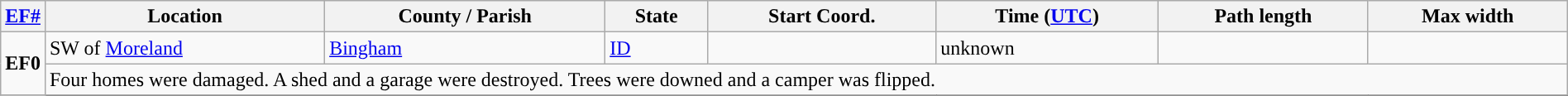<table class="wikitable sortable" style="width:100%;">
<tr>
<th scope="col" width="2%" align="center"><a href='#'>EF#</a></th>
<th scope="col" align="center" class="unsortable">Location</th>
<th scope="col" align="center" class="unsortable">County / Parish</th>
<th scope="col" align="center">State</th>
<th scope="col" align="center" data-sort-type="number">Start Coord.</th>
<th scope="col" align="center" data-sort-type="number">Time (<a href='#'>UTC</a>)</th>
<th scope="col" align="center" data-sort-type="number">Path length</th>
<th scope="col" align="center" data-sort-type="number">Max width</th>
</tr>
<tr>
<td rowspan="2" align="center"><strong>EF0</strong></td>
<td>SW of <a href='#'>Moreland</a></td>
<td><a href='#'>Bingham</a></td>
<td><a href='#'>ID</a></td>
<td></td>
<td>unknown</td>
<td></td>
<td></td>
</tr>
<tr class="expand-child">
<td colspan="8" style=" border-bottom: 1px solid black;">Four homes were damaged. A shed and a garage were destroyed. Trees were downed and a camper was flipped.</td>
</tr>
<tr>
</tr>
</table>
